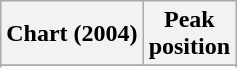<table class="wikitable">
<tr>
<th align="left">Chart (2004)</th>
<th align="center">Peak<br>position</th>
</tr>
<tr>
</tr>
<tr>
</tr>
</table>
